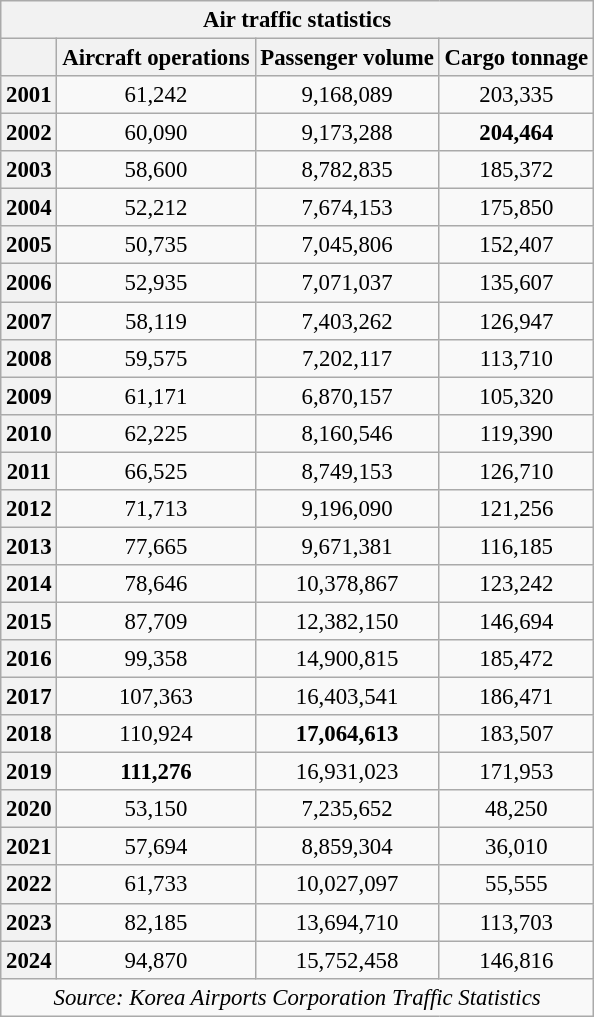<table class="wikitable sortable"; style="text-align: center; font-size: 95%">
<tr>
<th colspan="4">Air traffic statistics</th>
</tr>
<tr>
<th></th>
<th>Aircraft operations</th>
<th>Passenger volume</th>
<th>Cargo tonnage</th>
</tr>
<tr>
<th>2001</th>
<td>61,242</td>
<td>9,168,089</td>
<td>203,335</td>
</tr>
<tr>
<th>2002</th>
<td>60,090</td>
<td>9,173,288</td>
<td><strong>204,464</strong></td>
</tr>
<tr>
<th>2003</th>
<td>58,600</td>
<td>8,782,835</td>
<td>185,372</td>
</tr>
<tr>
<th>2004</th>
<td>52,212</td>
<td>7,674,153</td>
<td>175,850</td>
</tr>
<tr>
<th>2005</th>
<td>50,735</td>
<td>7,045,806</td>
<td>152,407</td>
</tr>
<tr>
<th>2006</th>
<td>52,935</td>
<td>7,071,037</td>
<td>135,607</td>
</tr>
<tr>
<th>2007</th>
<td>58,119</td>
<td>7,403,262</td>
<td>126,947</td>
</tr>
<tr>
<th>2008</th>
<td>59,575</td>
<td>7,202,117</td>
<td>113,710</td>
</tr>
<tr>
<th>2009</th>
<td>61,171</td>
<td>6,870,157</td>
<td>105,320</td>
</tr>
<tr>
<th>2010</th>
<td>62,225</td>
<td>8,160,546</td>
<td>119,390</td>
</tr>
<tr>
<th>2011</th>
<td>66,525</td>
<td>8,749,153</td>
<td>126,710</td>
</tr>
<tr>
<th>2012</th>
<td>71,713</td>
<td>9,196,090</td>
<td>121,256</td>
</tr>
<tr>
<th>2013</th>
<td>77,665</td>
<td>9,671,381</td>
<td>116,185</td>
</tr>
<tr>
<th>2014</th>
<td>78,646</td>
<td>10,378,867</td>
<td>123,242</td>
</tr>
<tr>
<th>2015</th>
<td>87,709</td>
<td>12,382,150</td>
<td>146,694</td>
</tr>
<tr>
<th>2016</th>
<td>99,358</td>
<td>14,900,815</td>
<td>185,472</td>
</tr>
<tr>
<th>2017</th>
<td>107,363</td>
<td>16,403,541</td>
<td>186,471</td>
</tr>
<tr>
<th>2018</th>
<td>110,924</td>
<td><strong>17,064,613</strong></td>
<td>183,507</td>
</tr>
<tr>
<th>2019</th>
<td><strong>111,276</strong></td>
<td>16,931,023</td>
<td>171,953</td>
</tr>
<tr>
<th>2020</th>
<td>53,150</td>
<td>7,235,652</td>
<td>48,250</td>
</tr>
<tr>
<th>2021</th>
<td>57,694</td>
<td>8,859,304</td>
<td>36,010</td>
</tr>
<tr>
<th>2022</th>
<td>61,733</td>
<td>10,027,097</td>
<td>55,555</td>
</tr>
<tr>
<th>2023</th>
<td>82,185</td>
<td>13,694,710</td>
<td>113,703</td>
</tr>
<tr>
<th>2024</th>
<td>94,870</td>
<td>15,752,458</td>
<td>146,816</td>
</tr>
<tr>
<td colspan="4"><em>Source: Korea Airports Corporation Traffic Statistics</em></td>
</tr>
</table>
